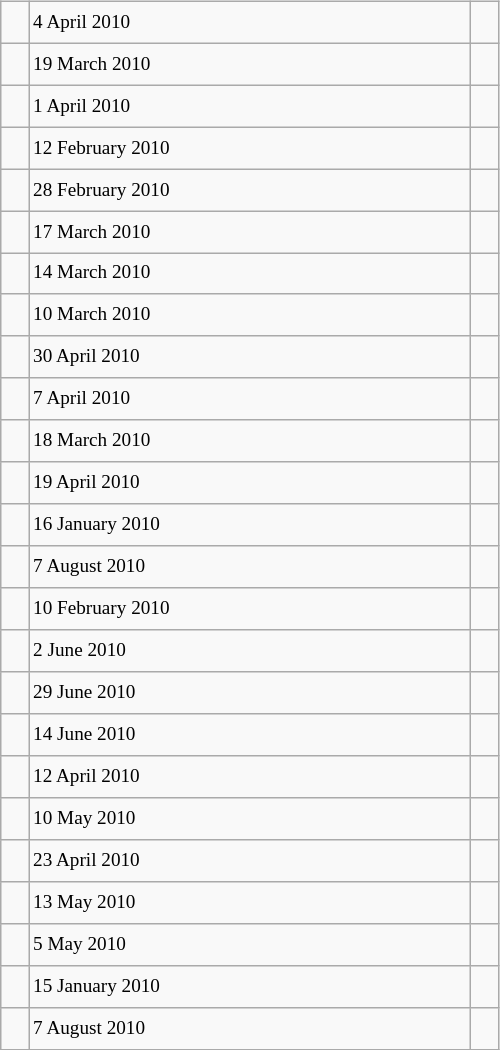<table class="wikitable" style="font-size: 80%; float: left; width: 26em; margin-right: 1em; height: 700px">
<tr>
<td></td>
<td>4 April 2010</td>
<td></td>
</tr>
<tr>
<td></td>
<td>19 March 2010</td>
<td></td>
</tr>
<tr>
<td></td>
<td>1 April 2010</td>
<td></td>
</tr>
<tr>
<td></td>
<td>12 February 2010</td>
<td></td>
</tr>
<tr>
<td></td>
<td>28 February 2010</td>
<td></td>
</tr>
<tr>
<td></td>
<td>17 March 2010</td>
<td></td>
</tr>
<tr>
<td></td>
<td>14 March 2010</td>
<td></td>
</tr>
<tr>
<td></td>
<td>10 March 2010</td>
<td></td>
</tr>
<tr>
<td></td>
<td>30 April 2010</td>
<td></td>
</tr>
<tr>
<td></td>
<td>7 April 2010</td>
<td></td>
</tr>
<tr>
<td></td>
<td>18 March 2010</td>
<td></td>
</tr>
<tr>
<td></td>
<td>19 April 2010</td>
<td></td>
</tr>
<tr>
<td></td>
<td>16 January 2010</td>
<td></td>
</tr>
<tr>
<td></td>
<td>7 August 2010</td>
<td></td>
</tr>
<tr>
<td></td>
<td>10 February 2010</td>
<td></td>
</tr>
<tr>
<td></td>
<td>2 June 2010</td>
<td></td>
</tr>
<tr>
<td></td>
<td>29 June 2010</td>
<td></td>
</tr>
<tr>
<td></td>
<td>14 June 2010</td>
<td></td>
</tr>
<tr>
<td></td>
<td>12 April 2010</td>
<td></td>
</tr>
<tr>
<td></td>
<td>10 May 2010</td>
<td></td>
</tr>
<tr>
<td></td>
<td>23 April 2010</td>
<td></td>
</tr>
<tr>
<td></td>
<td>13 May 2010</td>
<td></td>
</tr>
<tr>
<td></td>
<td>5 May 2010</td>
<td></td>
</tr>
<tr>
<td></td>
<td>15 January 2010</td>
<td></td>
</tr>
<tr>
<td></td>
<td>7 August 2010</td>
<td></td>
</tr>
</table>
